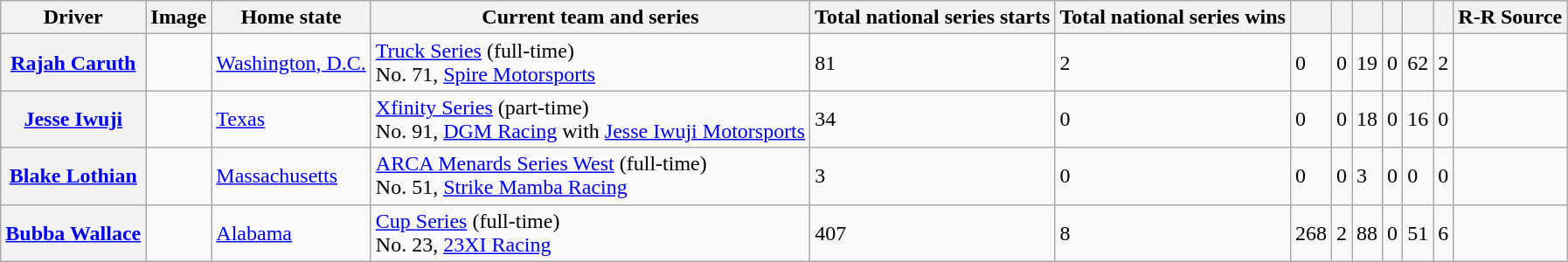<table class="wikitable sortable" style="font-size: 100%;">
<tr>
<th>Driver</th>
<th>Image</th>
<th>Home state</th>
<th>Current team and series</th>
<th>Total national series starts</th>
<th>Total national series wins</th>
<th></th>
<th></th>
<th></th>
<th></th>
<th></th>
<th></th>
<th>R-R Source</th>
</tr>
<tr>
<th><a href='#'>Rajah Caruth</a></th>
<td></td>
<td> <a href='#'>Washington, D.C.</a></td>
<td><a href='#'>Truck Series</a> (full-time) <br> No. 71, <a href='#'>Spire Motorsports</a></td>
<td>81</td>
<td>2</td>
<td>0</td>
<td>0</td>
<td>19</td>
<td>0</td>
<td>62</td>
<td>2</td>
<td></td>
</tr>
<tr>
<th><a href='#'>Jesse Iwuji</a></th>
<td></td>
<td> <a href='#'>Texas</a></td>
<td><a href='#'>Xfinity Series</a> (part-time) <br> No. 91, <a href='#'>DGM Racing</a> with <a href='#'>Jesse Iwuji Motorsports</a></td>
<td>34</td>
<td>0</td>
<td>0</td>
<td>0</td>
<td>18</td>
<td>0</td>
<td>16</td>
<td>0</td>
<td></td>
</tr>
<tr>
<th><a href='#'>Blake Lothian</a></th>
<td></td>
<td> <a href='#'>Massachusetts</a></td>
<td><a href='#'>ARCA Menards Series West</a> (full-time) <br> No. 51, <a href='#'>Strike Mamba Racing</a></td>
<td>3</td>
<td>0</td>
<td>0</td>
<td>0</td>
<td>3</td>
<td>0</td>
<td>0</td>
<td>0</td>
<td></td>
</tr>
<tr>
<th><a href='#'>Bubba Wallace</a></th>
<td></td>
<td> <a href='#'>Alabama</a></td>
<td><a href='#'>Cup Series</a> (full-time) <br> No. 23, <a href='#'>23XI Racing</a></td>
<td>407</td>
<td>8</td>
<td>268</td>
<td>2</td>
<td>88</td>
<td>0</td>
<td>51</td>
<td>6</td>
<td></td>
</tr>
</table>
